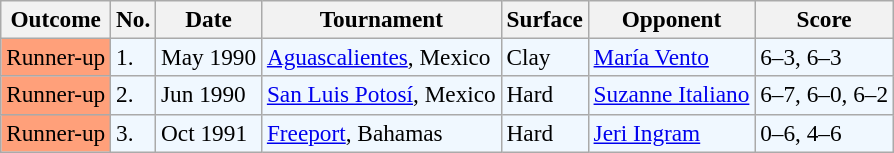<table class="sortable wikitable" style=font-size:97%>
<tr>
<th>Outcome</th>
<th>No.</th>
<th>Date</th>
<th>Tournament</th>
<th>Surface</th>
<th>Opponent</th>
<th>Score</th>
</tr>
<tr style="background:#f0f8ff;">
<td bgcolor=FFA07A>Runner-up</td>
<td>1.</td>
<td>May 1990</td>
<td><a href='#'>Aguascalientes</a>, Mexico</td>
<td>Clay</td>
<td> <a href='#'>María Vento</a></td>
<td>6–3, 6–3</td>
</tr>
<tr style="background:#f0f8ff;">
<td bgcolor="FFA07A">Runner-up</td>
<td>2.</td>
<td>Jun 1990</td>
<td><a href='#'>San Luis Potosí</a>, Mexico</td>
<td>Hard</td>
<td> <a href='#'>Suzanne Italiano</a></td>
<td>6–7, 6–0, 6–2</td>
</tr>
<tr style="background:#f0f8ff;">
<td bgcolor=FFA07A>Runner-up</td>
<td>3.</td>
<td>Oct 1991</td>
<td><a href='#'>Freeport</a>, Bahamas</td>
<td>Hard</td>
<td> <a href='#'>Jeri Ingram</a></td>
<td>0–6, 4–6</td>
</tr>
</table>
